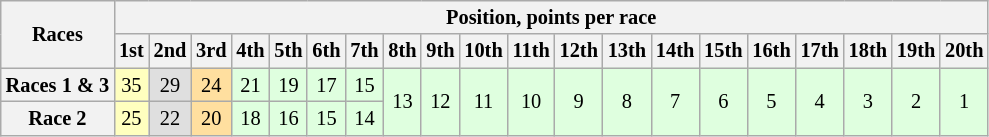<table class="wikitable" style="font-size:85%; text-align:center">
<tr>
<th rowspan="2">Races</th>
<th colspan="20">Position, points per race</th>
</tr>
<tr>
<th>1st</th>
<th>2nd</th>
<th>3rd</th>
<th>4th</th>
<th>5th</th>
<th>6th</th>
<th>7th</th>
<th>8th</th>
<th>9th</th>
<th>10th</th>
<th>11th</th>
<th>12th</th>
<th>13th</th>
<th>14th</th>
<th>15th</th>
<th>16th</th>
<th>17th</th>
<th>18th</th>
<th>19th</th>
<th>20th</th>
</tr>
<tr>
<th>Races 1 & 3</th>
<td bgcolor="#ffffbf">35</td>
<td bgcolor="#dfdfdf">29</td>
<td bgcolor="#ffdf9f">24</td>
<td bgcolor="#dfffdf">21</td>
<td bgcolor="#dfffdf">19</td>
<td bgcolor="#dfffdf">17</td>
<td bgcolor="#dfffdf">15</td>
<td bgcolor="#dfffdf" rowspan=2>13</td>
<td bgcolor="#dfffdf" rowspan=2>12</td>
<td bgcolor="#dfffdf" rowspan=2>11</td>
<td bgcolor="#dfffdf" rowspan=2>10</td>
<td bgcolor="#dfffdf" rowspan=2>9</td>
<td bgcolor="#dfffdf" rowspan=2>8</td>
<td bgcolor="#dfffdf" rowspan=2>7</td>
<td bgcolor="#dfffdf" rowspan=2>6</td>
<td bgcolor="#dfffdf" rowspan=2>5</td>
<td bgcolor="#dfffdf" rowspan=2>4</td>
<td bgcolor="#dfffdf" rowspan=2>3</td>
<td bgcolor="#dfffdf" rowspan=2>2</td>
<td bgcolor="#dfffdf" rowspan=2>1</td>
</tr>
<tr>
<th>Race 2</th>
<td bgcolor="#ffffbf">25</td>
<td bgcolor="#dfdfdf">22</td>
<td bgcolor="#ffdf9f">20</td>
<td bgcolor="#dfffdf">18</td>
<td bgcolor="#dfffdf">16</td>
<td bgcolor="#dfffdf">15</td>
<td bgcolor="#dfffdf">14</td>
</tr>
</table>
